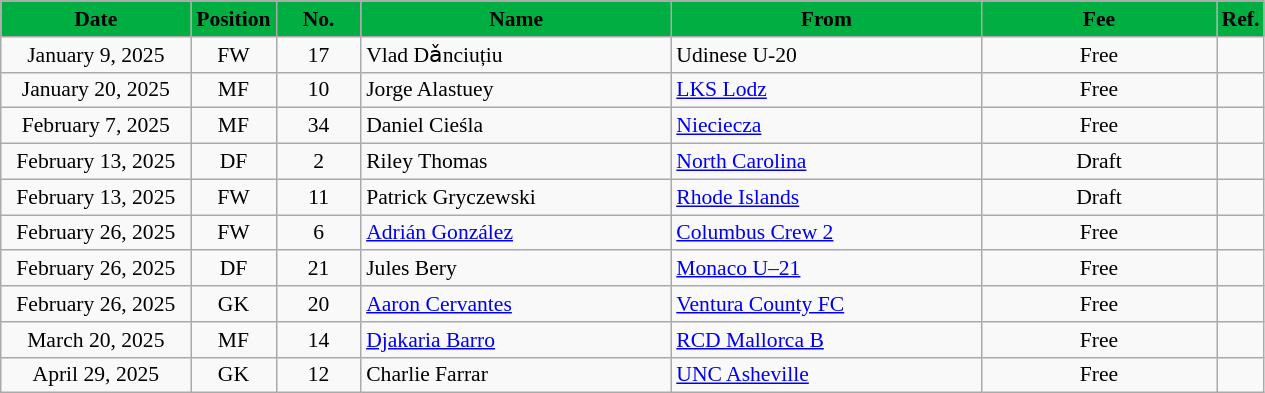<table class="wikitable" style="text-align:center; font-size:90%; ">
<tr>
<th style="background:#00AE42; color:#000000; width:120px;">Date</th>
<th style="background:#00AE42; color:#000000; width:50px;">Position</th>
<th style="background:#00AE42; color:#000000; width:50px;">No.</th>
<th style="background:#00AE42; color:#000000; width:200px;">Name</th>
<th style="background:#00AE42; color:#000000; width:200px;">From</th>
<th style="background:#00AE42; color:#000000; width:150px;">Fee</th>
<th style="background:#00AE42; color:#000000; width:25px;">Ref.</th>
</tr>
<tr>
<td>January 9, 2025</td>
<td>FW</td>
<td>17</td>
<td align="left"> Vlad Dǎnciuțiu</td>
<td align="left"> Udinese U-20</td>
<td>Free</td>
<td></td>
</tr>
<tr>
<td>January 20, 2025</td>
<td>MF</td>
<td>10</td>
<td align="left"> Jorge Alastuey</td>
<td align="left"> <a href='#'>LKS Lodz</a></td>
<td>Free</td>
<td></td>
</tr>
<tr>
<td>February 7, 2025</td>
<td>MF</td>
<td>34</td>
<td align="left"> Daniel Cieśla</td>
<td align="left"> <a href='#'>Nieciecza</a></td>
<td>Free</td>
<td></td>
</tr>
<tr>
<td>February 13, 2025</td>
<td>DF</td>
<td>2</td>
<td align="left"> Riley Thomas</td>
<td align="left"> <a href='#'>North Carolina</a></td>
<td>Draft</td>
<td></td>
</tr>
<tr>
<td>February 13, 2025</td>
<td>FW</td>
<td>11</td>
<td align="left"> Patrick Gryczewski</td>
<td align="left"> <a href='#'>Rhode Islands</a></td>
<td>Draft</td>
<td></td>
</tr>
<tr>
<td>February 26, 2025</td>
<td>FW</td>
<td>6</td>
<td align="left"> <a href='#'>Adrián González</a></td>
<td align="left"> <a href='#'>Columbus Crew 2</a></td>
<td>Free</td>
<td></td>
</tr>
<tr>
<td>February 26, 2025</td>
<td>DF</td>
<td>21</td>
<td align="left"> Jules Bery</td>
<td align="left"> <a href='#'>Monaco U–21</a></td>
<td>Free</td>
<td></td>
</tr>
<tr>
<td>February 26, 2025</td>
<td>GK</td>
<td>20</td>
<td align="left"> <a href='#'>Aaron Cervantes</a></td>
<td align="left"> <a href='#'>Ventura County FC</a></td>
<td>Free</td>
<td></td>
</tr>
<tr>
<td>March 20, 2025</td>
<td>MF</td>
<td>14</td>
<td align="left"> <a href='#'>Djakaria Barro</a></td>
<td align="left"> <a href='#'>RCD Mallorca B</a></td>
<td>Free</td>
<td></td>
</tr>
<tr>
<td>April 29, 2025</td>
<td>GK</td>
<td>12</td>
<td align="left"> Charlie Farrar</td>
<td align="left"> <a href='#'>UNC Asheville</a></td>
<td>Free</td>
<td></td>
</tr>
</table>
